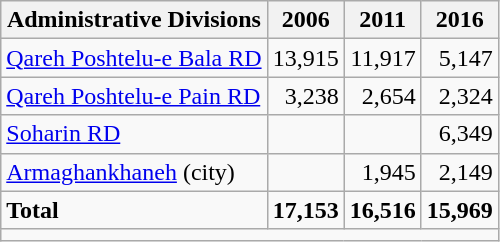<table class="wikitable">
<tr>
<th>Administrative Divisions</th>
<th>2006</th>
<th>2011</th>
<th>2016</th>
</tr>
<tr>
<td><a href='#'>Qareh Poshtelu-e Bala RD</a></td>
<td style="text-align: right;">13,915</td>
<td style="text-align: right;">11,917</td>
<td style="text-align: right;">5,147</td>
</tr>
<tr>
<td><a href='#'>Qareh Poshtelu-e Pain RD</a></td>
<td style="text-align: right;">3,238</td>
<td style="text-align: right;">2,654</td>
<td style="text-align: right;">2,324</td>
</tr>
<tr>
<td><a href='#'>Soharin RD</a></td>
<td style="text-align: right;"></td>
<td style="text-align: right;"></td>
<td style="text-align: right;">6,349</td>
</tr>
<tr>
<td><a href='#'>Armaghankhaneh</a> (city)</td>
<td style="text-align: right;"></td>
<td style="text-align: right;">1,945</td>
<td style="text-align: right;">2,149</td>
</tr>
<tr>
<td><strong>Total</strong></td>
<td style="text-align: right;"><strong>17,153</strong></td>
<td style="text-align: right;"><strong>16,516</strong></td>
<td style="text-align: right;"><strong>15,969</strong></td>
</tr>
<tr>
<td colspan=4></td>
</tr>
</table>
